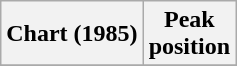<table class="wikitable sortable plainrowheaders" style="text-align:center;">
<tr>
<th scope="col">Chart (1985)</th>
<th scope="col">Peak<br>position</th>
</tr>
<tr>
</tr>
</table>
